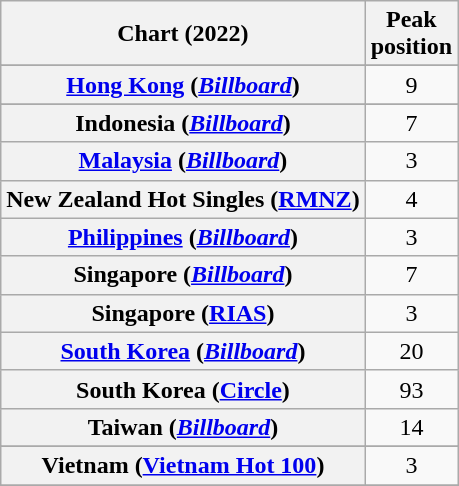<table class="wikitable sortable plainrowheaders" style="text-align:center">
<tr>
<th scope="col">Chart (2022)</th>
<th scope="col">Peak<br>position</th>
</tr>
<tr>
</tr>
<tr>
</tr>
<tr>
</tr>
<tr>
</tr>
<tr>
<th scope="row"><a href='#'>Hong Kong</a> (<em><a href='#'>Billboard</a></em>)</th>
<td>9</td>
</tr>
<tr>
</tr>
<tr>
<th scope="row">Indonesia (<em><a href='#'>Billboard</a></em>)</th>
<td>7</td>
</tr>
<tr>
<th scope="row"><a href='#'>Malaysia</a> (<em><a href='#'>Billboard</a></em>)</th>
<td>3</td>
</tr>
<tr>
<th scope="row">New Zealand Hot Singles (<a href='#'>RMNZ</a>)</th>
<td>4</td>
</tr>
<tr>
<th scope="row"><a href='#'>Philippines</a> (<em><a href='#'>Billboard</a></em>)</th>
<td>3</td>
</tr>
<tr>
<th scope="row">Singapore (<em><a href='#'>Billboard</a></em>)</th>
<td>7</td>
</tr>
<tr>
<th scope="row">Singapore (<a href='#'>RIAS</a>)</th>
<td>3</td>
</tr>
<tr>
<th scope="row"><a href='#'>South Korea</a> (<em><a href='#'>Billboard</a></em>)</th>
<td>20</td>
</tr>
<tr>
<th scope="row">South Korea (<a href='#'>Circle</a>)</th>
<td>93</td>
</tr>
<tr>
<th scope="row">Taiwan (<em><a href='#'>Billboard</a></em>)</th>
<td>14</td>
</tr>
<tr>
</tr>
<tr>
</tr>
<tr>
<th scope="row">Vietnam (<a href='#'>Vietnam Hot 100</a>)</th>
<td>3</td>
</tr>
<tr>
</tr>
</table>
